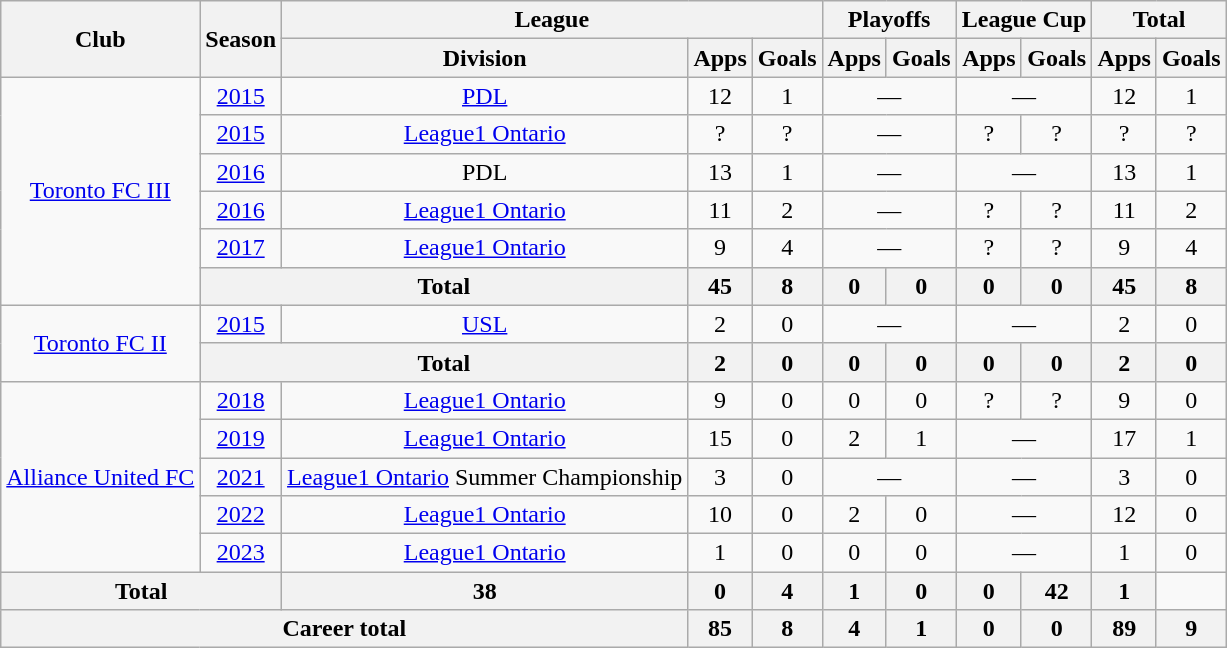<table class="wikitable" style="text-align:center">
<tr>
<th rowspan="2">Club</th>
<th rowspan="2">Season</th>
<th colspan="3">League</th>
<th colspan="2">Playoffs</th>
<th colspan="2">League Cup</th>
<th colspan="2">Total</th>
</tr>
<tr>
<th>Division</th>
<th>Apps</th>
<th>Goals</th>
<th>Apps</th>
<th>Goals</th>
<th>Apps</th>
<th>Goals</th>
<th>Apps</th>
<th>Goals</th>
</tr>
<tr>
<td rowspan="6"><a href='#'>Toronto FC III</a></td>
<td><a href='#'>2015</a></td>
<td><a href='#'>PDL</a></td>
<td>12</td>
<td>1</td>
<td colspan="2">—</td>
<td colspan="2">—</td>
<td>12</td>
<td>1</td>
</tr>
<tr>
<td><a href='#'>2015</a></td>
<td><a href='#'>League1 Ontario</a></td>
<td>?</td>
<td>?</td>
<td colspan="2">—</td>
<td>?</td>
<td>?</td>
<td>?</td>
<td>?</td>
</tr>
<tr>
<td><a href='#'>2016</a></td>
<td>PDL</td>
<td>13</td>
<td>1</td>
<td colspan="2">—</td>
<td colspan="2">—</td>
<td>13</td>
<td>1</td>
</tr>
<tr>
<td><a href='#'>2016</a></td>
<td><a href='#'>League1 Ontario</a></td>
<td>11</td>
<td>2</td>
<td colspan="2">—</td>
<td>?</td>
<td>?</td>
<td>11</td>
<td>2</td>
</tr>
<tr>
<td><a href='#'>2017</a></td>
<td><a href='#'>League1 Ontario</a></td>
<td>9</td>
<td>4</td>
<td colspan="2">—</td>
<td>?</td>
<td>?</td>
<td>9</td>
<td>4</td>
</tr>
<tr>
<th colspan="2">Total</th>
<th>45</th>
<th>8</th>
<th>0</th>
<th>0</th>
<th>0</th>
<th>0</th>
<th>45</th>
<th>8</th>
</tr>
<tr>
<td rowspan="2"><a href='#'>Toronto FC II</a></td>
<td><a href='#'>2015</a></td>
<td><a href='#'>USL</a></td>
<td>2</td>
<td>0</td>
<td colspan="2">—</td>
<td colspan="2">—</td>
<td>2</td>
<td>0</td>
</tr>
<tr>
<th colspan="2">Total</th>
<th>2</th>
<th>0</th>
<th>0</th>
<th>0</th>
<th>0</th>
<th>0</th>
<th>2</th>
<th>0</th>
</tr>
<tr>
<td rowspan="5"><a href='#'>Alliance United FC</a></td>
<td><a href='#'>2018</a></td>
<td><a href='#'>League1 Ontario</a></td>
<td>9</td>
<td>0</td>
<td>0</td>
<td>0</td>
<td>?</td>
<td>?</td>
<td>9</td>
<td>0</td>
</tr>
<tr>
<td><a href='#'>2019</a></td>
<td><a href='#'>League1 Ontario</a></td>
<td>15</td>
<td>0</td>
<td>2</td>
<td>1</td>
<td colspan="2">—</td>
<td>17</td>
<td>1</td>
</tr>
<tr>
<td><a href='#'>2021</a></td>
<td><a href='#'>League1 Ontario</a> Summer Championship</td>
<td>3</td>
<td>0</td>
<td colspan="2">—</td>
<td colspan="2">—</td>
<td>3</td>
<td>0</td>
</tr>
<tr>
<td><a href='#'>2022</a></td>
<td><a href='#'>League1 Ontario</a></td>
<td>10</td>
<td>0</td>
<td>2</td>
<td>0</td>
<td colspan="2">—</td>
<td>12</td>
<td>0</td>
</tr>
<tr>
<td><a href='#'>2023</a></td>
<td><a href='#'>League1 Ontario</a></td>
<td>1</td>
<td>0</td>
<td>0</td>
<td>0</td>
<td colspan="2">—</td>
<td>1</td>
<td>0</td>
</tr>
<tr>
<th colspan="2">Total</th>
<th>38</th>
<th>0</th>
<th>4</th>
<th>1</th>
<th>0</th>
<th>0</th>
<th>42</th>
<th>1</th>
</tr>
<tr>
<th colspan="3">Career total</th>
<th>85</th>
<th>8</th>
<th>4</th>
<th>1</th>
<th>0</th>
<th>0</th>
<th>89</th>
<th>9</th>
</tr>
</table>
